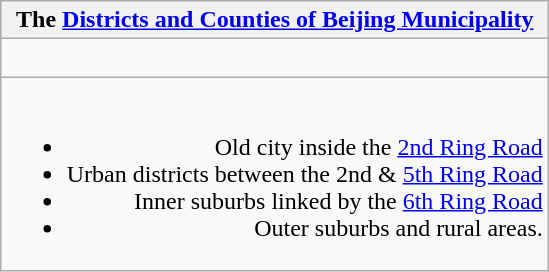<table class="wikitable" style="text-align:right; float:right; clear:right; margin-left:1em;">
<tr>
<th>The <a href='#'>Districts and Counties of Beijing Municipality</a></th>
</tr>
<tr>
<td><div><br>
</div></td>
</tr>
<tr>
<td><br><ul><li> Old city inside the <a href='#'>2nd Ring Road</a></li><li> Urban districts between the 2nd & <a href='#'>5th Ring Road</a></li><li> Inner suburbs linked by the <a href='#'>6th Ring Road</a></li><li> Outer suburbs and rural areas.</li></ul></td>
</tr>
</table>
